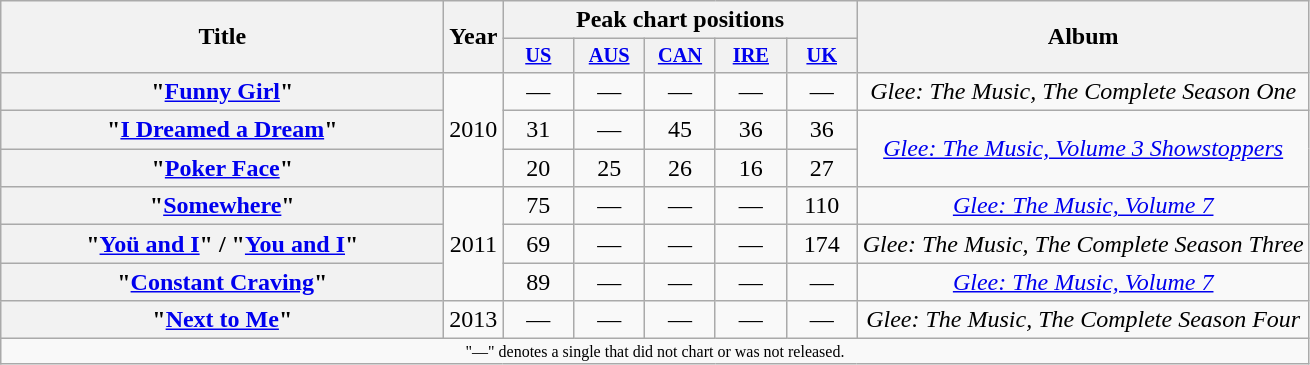<table class="wikitable plainrowheaders" style="text-align:center;">
<tr>
<th scope="col" rowspan="2" style="width:18em;">Title</th>
<th scope="col" rowspan="2">Year</th>
<th scope="col" colspan="5">Peak chart positions</th>
<th scope="col" rowspan="2">Album</th>
</tr>
<tr>
<th scope="col" style="width:3em; font-size:85%;"><a href='#'>US</a><br></th>
<th scope="col" style="width:3em; font-size:85%;"><a href='#'>AUS</a><br></th>
<th scope="col" style="width:3em; font-size:85%;"><a href='#'>CAN</a><br></th>
<th scope="col" style="width:3em; font-size:85%;"><a href='#'>IRE</a><br></th>
<th scope="col" style="width:3em; font-size:85%;"><a href='#'>UK</a><br></th>
</tr>
<tr>
<th scope="row">"<a href='#'>Funny Girl</a>"<br></th>
<td rowspan="3">2010</td>
<td>—</td>
<td>—</td>
<td>—</td>
<td>—</td>
<td>—</td>
<td><em>Glee: The Music, The Complete Season One</em></td>
</tr>
<tr>
<th scope="row">"<a href='#'>I Dreamed a Dream</a>"<br></th>
<td>31</td>
<td>—</td>
<td>45</td>
<td>36</td>
<td>36</td>
<td rowspan="2"><em><a href='#'>Glee: The Music, Volume 3 Showstoppers</a></em></td>
</tr>
<tr>
<th scope="row">"<a href='#'>Poker Face</a>"<br></th>
<td>20</td>
<td>25</td>
<td>26</td>
<td>16</td>
<td>27</td>
</tr>
<tr>
<th scope="row">"<a href='#'>Somewhere</a>"<br></th>
<td rowspan="3">2011</td>
<td>75</td>
<td>—</td>
<td>—</td>
<td>—</td>
<td>110</td>
<td><em><a href='#'>Glee: The Music, Volume 7</a></em></td>
</tr>
<tr>
<th scope="row">"<a href='#'>Yoü and I</a>" / "<a href='#'>You and I</a>"<br></th>
<td>69</td>
<td>—</td>
<td>—</td>
<td>—</td>
<td>174</td>
<td><em>Glee: The Music, The Complete Season Three</em></td>
</tr>
<tr>
<th scope="row">"<a href='#'>Constant Craving</a>"<br></th>
<td>89</td>
<td>—</td>
<td>—</td>
<td>—</td>
<td>—</td>
<td><em><a href='#'>Glee: The Music, Volume 7</a></em></td>
</tr>
<tr>
<th scope="row">"<a href='#'>Next to Me</a>"<br></th>
<td>2013</td>
<td>—</td>
<td>—</td>
<td>—</td>
<td>—</td>
<td>—</td>
<td><em>Glee: The Music, The Complete Season Four</em></td>
</tr>
<tr>
<td colspan="20" style="font-size:8pt">"—" denotes a single that did not chart or was not released.</td>
</tr>
</table>
